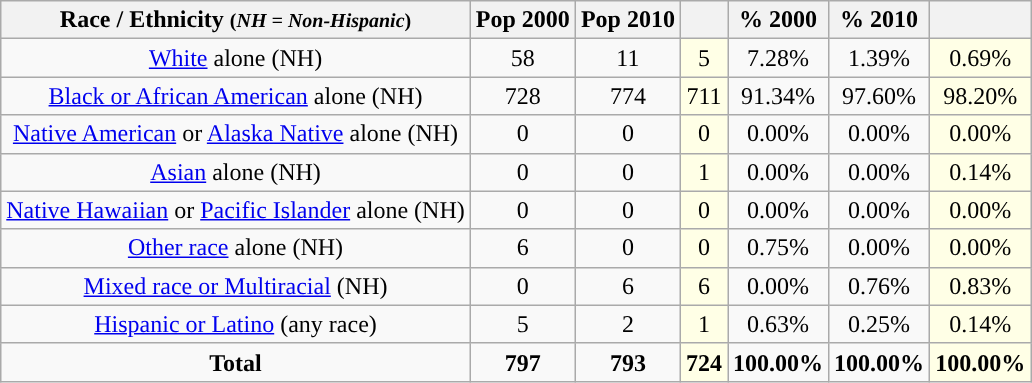<table class="wikitable" style="text-align:center;">
<tr>
<th>Race / Ethnicity <small>(<em>NH = Non-Hispanic</em>)</small></th>
<th>Pop 2000</th>
<th>Pop 2010</th>
<th></th>
<th>% 2000</th>
<th>% 2010</th>
<th></th>
</tr>
<tr>
<td><a href='#'>White</a> alone (NH)</td>
<td>58</td>
<td>11</td>
<td style='background: #ffffe6;'>5</td>
<td>7.28%</td>
<td>1.39%</td>
<td style='background: #ffffe6;'>0.69%</td>
</tr>
<tr>
<td><a href='#'>Black or African American</a> alone (NH)</td>
<td>728</td>
<td>774</td>
<td style='background: #ffffe6;'>711</td>
<td>91.34%</td>
<td>97.60%</td>
<td style='background: #ffffe6;'>98.20%</td>
</tr>
<tr>
<td><a href='#'>Native American</a> or <a href='#'>Alaska Native</a> alone (NH)</td>
<td>0</td>
<td>0</td>
<td style='background: #ffffe6;'>0</td>
<td>0.00%</td>
<td>0.00%</td>
<td style='background: #ffffe6;'>0.00%</td>
</tr>
<tr>
<td><a href='#'>Asian</a> alone (NH)</td>
<td>0</td>
<td>0</td>
<td style='background: #ffffe6;'>1</td>
<td>0.00%</td>
<td>0.00%</td>
<td style='background: #ffffe6;'>0.14%</td>
</tr>
<tr>
<td><a href='#'>Native Hawaiian</a> or <a href='#'>Pacific Islander</a> alone (NH)</td>
<td>0</td>
<td>0</td>
<td style='background: #ffffe6;'>0</td>
<td>0.00%</td>
<td>0.00%</td>
<td style='background: #ffffe6;'>0.00%</td>
</tr>
<tr>
<td><a href='#'>Other race</a> alone (NH)</td>
<td>6</td>
<td>0</td>
<td style='background: #ffffe6;'>0</td>
<td>0.75%</td>
<td>0.00%</td>
<td style='background: #ffffe6;'>0.00%</td>
</tr>
<tr>
<td><a href='#'>Mixed race or Multiracial</a> (NH)</td>
<td>0</td>
<td>6</td>
<td style='background: #ffffe6;'>6</td>
<td>0.00%</td>
<td>0.76%</td>
<td style='background: #ffffe6;'>0.83%</td>
</tr>
<tr>
<td><a href='#'>Hispanic or Latino</a> (any race)</td>
<td>5</td>
<td>2</td>
<td style='background: #ffffe6;'>1</td>
<td>0.63%</td>
<td>0.25%</td>
<td style='background: #ffffe6;'>0.14%</td>
</tr>
<tr>
<td><strong>Total</strong></td>
<td><strong>797</strong></td>
<td><strong>793</strong></td>
<td style='background: #ffffe6;'><strong>724</strong></td>
<td><strong>100.00%</strong></td>
<td><strong>100.00%</strong></td>
<td style='background: #ffffe6;'><strong>100.00%</strong></td>
</tr>
</table>
